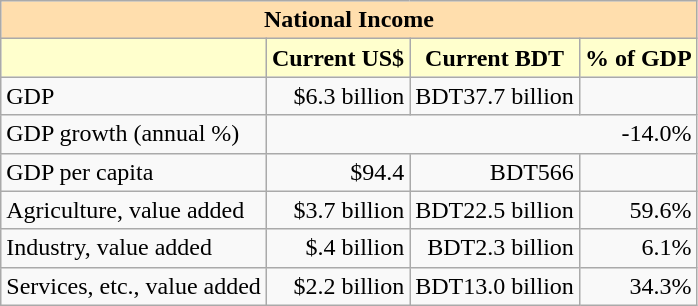<table class="wikitable">
<tr>
<th colspan="4" style="background: #ffdead;">National Income</th>
</tr>
<tr>
<th style="background: #ffffcd;"></th>
<th style="background: #ffffcd;">Current US$</th>
<th style="background: #ffffcd;">Current BDT</th>
<th style="background: #ffffcd;">% of GDP</th>
</tr>
<tr>
<td>GDP</td>
<td style="text-align: right;">$6.3 billion</td>
<td style="text-align: right;">BDT37.7 billion</td>
<td style="text-align: right;"></td>
</tr>
<tr>
<td>GDP growth (annual %)</td>
<td colspan="3"  style="text-align: right;">-14.0%</td>
</tr>
<tr>
<td>GDP per capita</td>
<td style="text-align: right;">$94.4</td>
<td style="text-align: right;">BDT566</td>
<td style="text-align: right;"></td>
</tr>
<tr>
<td>Agriculture, value added</td>
<td style="text-align: right;">$3.7 billion</td>
<td style="text-align: right;">BDT22.5 billion</td>
<td style="text-align: right;">59.6%</td>
</tr>
<tr>
<td>Industry, value added</td>
<td style="text-align: right;">$.4 billion</td>
<td style="text-align: right;">BDT2.3 billion</td>
<td style="text-align: right;">6.1%</td>
</tr>
<tr>
<td>Services, etc., value added</td>
<td style="text-align: right;">$2.2 billion</td>
<td style="text-align: right;">BDT13.0 billion</td>
<td style="text-align: right;">34.3%</td>
</tr>
</table>
